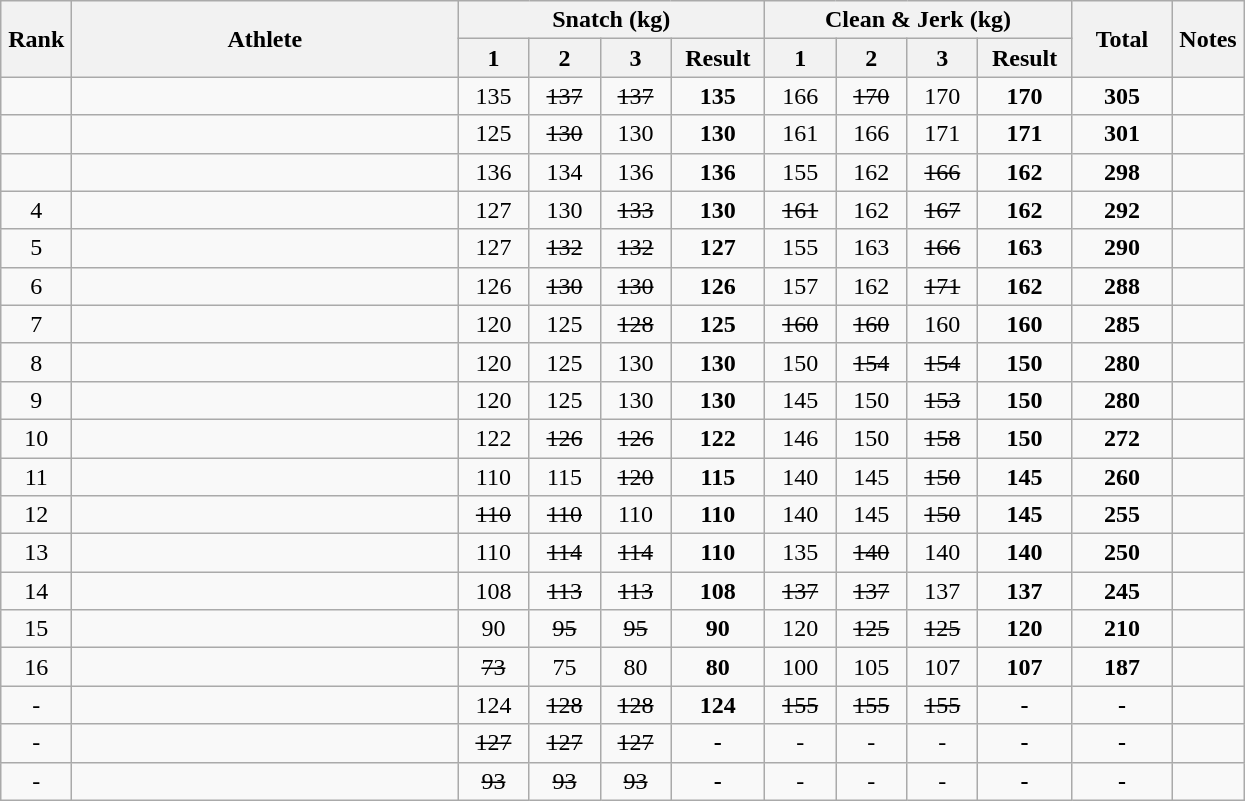<table class = "wikitable" style="text-align:center;">
<tr>
<th rowspan=2 width=40>Rank</th>
<th rowspan=2 width=250>Athlete</th>
<th colspan=4>Snatch (kg)</th>
<th colspan=4>Clean & Jerk (kg)</th>
<th rowspan=2 width=60>Total</th>
<th rowspan=2 width=40>Notes</th>
</tr>
<tr>
<th width=40>1</th>
<th width=40>2</th>
<th width=40>3</th>
<th width=55>Result</th>
<th width=40>1</th>
<th width=40>2</th>
<th width=40>3</th>
<th width=55>Result</th>
</tr>
<tr>
<td></td>
<td align=left></td>
<td>135</td>
<td><s>137</s></td>
<td><s>137</s></td>
<td><strong>135</strong></td>
<td>166</td>
<td><s>170</s></td>
<td>170</td>
<td><strong>170</strong></td>
<td><strong>305</strong></td>
<td></td>
</tr>
<tr>
<td></td>
<td align=left></td>
<td>125</td>
<td><s>130</s></td>
<td>130</td>
<td><strong>130</strong></td>
<td>161</td>
<td>166</td>
<td>171</td>
<td><strong>171</strong></td>
<td><strong>301</strong></td>
<td></td>
</tr>
<tr>
<td></td>
<td align=left></td>
<td>136</td>
<td>134</td>
<td>136</td>
<td><strong>136</strong></td>
<td>155</td>
<td>162</td>
<td><s>166</s></td>
<td><strong>162</strong></td>
<td><strong>298</strong></td>
<td></td>
</tr>
<tr>
<td>4</td>
<td align=left></td>
<td>127</td>
<td>130</td>
<td><s>133</s></td>
<td><strong>130</strong></td>
<td><s>161</s></td>
<td>162</td>
<td><s>167</s></td>
<td><strong>162</strong></td>
<td><strong>292</strong></td>
<td></td>
</tr>
<tr>
<td>5</td>
<td align=left></td>
<td>127</td>
<td><s>132</s></td>
<td><s>132</s></td>
<td><strong>127</strong></td>
<td>155</td>
<td>163</td>
<td><s>166</s></td>
<td><strong>163</strong></td>
<td><strong>290</strong></td>
<td></td>
</tr>
<tr>
<td>6</td>
<td align=left></td>
<td>126</td>
<td><s>130</s></td>
<td><s>130</s></td>
<td><strong>126</strong></td>
<td>157</td>
<td>162</td>
<td><s>171</s></td>
<td><strong>162</strong></td>
<td><strong>288</strong></td>
<td></td>
</tr>
<tr>
<td>7</td>
<td align=left></td>
<td>120</td>
<td>125</td>
<td><s>128</s></td>
<td><strong>125</strong></td>
<td><s>160</s></td>
<td><s>160</s></td>
<td>160</td>
<td><strong>160</strong></td>
<td><strong>285</strong></td>
<td></td>
</tr>
<tr>
<td>8</td>
<td align=left></td>
<td>120</td>
<td>125</td>
<td>130</td>
<td><strong>130</strong></td>
<td>150</td>
<td><s>154</s></td>
<td><s>154</s></td>
<td><strong>150</strong></td>
<td><strong>280</strong></td>
<td></td>
</tr>
<tr>
<td>9</td>
<td align=left></td>
<td>120</td>
<td>125</td>
<td>130</td>
<td><strong>130</strong></td>
<td>145</td>
<td>150</td>
<td><s>153</s></td>
<td><strong>150</strong></td>
<td><strong>280</strong></td>
<td></td>
</tr>
<tr>
<td>10</td>
<td align=left></td>
<td>122</td>
<td><s>126</s></td>
<td><s>126</s></td>
<td><strong>122</strong></td>
<td>146</td>
<td>150</td>
<td><s>158</s></td>
<td><strong>150</strong></td>
<td><strong>272</strong></td>
<td></td>
</tr>
<tr>
<td>11</td>
<td align=left></td>
<td>110</td>
<td>115</td>
<td><s>120</s></td>
<td><strong>115</strong></td>
<td>140</td>
<td>145</td>
<td><s>150</s></td>
<td><strong>145</strong></td>
<td><strong>260</strong></td>
<td></td>
</tr>
<tr>
<td>12</td>
<td align=left></td>
<td><s>110</s></td>
<td><s>110</s></td>
<td>110</td>
<td><strong>110</strong></td>
<td>140</td>
<td>145</td>
<td><s>150</s></td>
<td><strong>145</strong></td>
<td><strong>255</strong></td>
<td></td>
</tr>
<tr>
<td>13</td>
<td align=left></td>
<td>110</td>
<td><s>114</s></td>
<td><s>114</s></td>
<td><strong>110</strong></td>
<td>135</td>
<td><s>140</s></td>
<td>140</td>
<td><strong>140</strong></td>
<td><strong>250</strong></td>
<td></td>
</tr>
<tr>
<td>14</td>
<td align=left></td>
<td>108</td>
<td><s>113</s></td>
<td><s>113</s></td>
<td><strong>108</strong></td>
<td><s>137</s></td>
<td><s>137</s></td>
<td>137</td>
<td><strong>137</strong></td>
<td><strong>245</strong></td>
<td></td>
</tr>
<tr>
<td>15</td>
<td align=left></td>
<td>90</td>
<td><s>95</s></td>
<td><s>95</s></td>
<td><strong>90</strong></td>
<td>120</td>
<td><s>125</s></td>
<td><s>125</s></td>
<td><strong>120</strong></td>
<td><strong>210</strong></td>
<td></td>
</tr>
<tr>
<td>16</td>
<td align=left></td>
<td><s>73</s></td>
<td>75</td>
<td>80</td>
<td><strong>80</strong></td>
<td>100</td>
<td>105</td>
<td>107</td>
<td><strong>107</strong></td>
<td><strong>187</strong></td>
<td></td>
</tr>
<tr>
<td>-</td>
<td align=left></td>
<td>124</td>
<td><s>128</s></td>
<td><s>128</s></td>
<td><strong>124</strong></td>
<td><s>155</s></td>
<td><s>155</s></td>
<td><s>155</s></td>
<td><strong>-</strong></td>
<td><strong>-</strong></td>
<td></td>
</tr>
<tr>
<td>-</td>
<td align=left></td>
<td><s>127</s></td>
<td><s>127</s></td>
<td><s>127</s></td>
<td><strong>-</strong></td>
<td>-</td>
<td>-</td>
<td>-</td>
<td><strong>-</strong></td>
<td><strong>-</strong></td>
<td><strong></strong></td>
</tr>
<tr>
<td>-</td>
<td align=left></td>
<td><s>93</s></td>
<td><s>93</s></td>
<td><s>93</s></td>
<td><strong>-</strong></td>
<td>-</td>
<td>-</td>
<td>-</td>
<td><strong>-</strong></td>
<td><strong>-</strong></td>
<td><strong></strong></td>
</tr>
</table>
